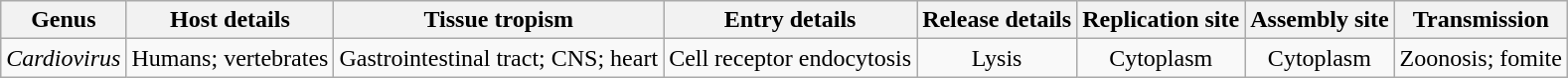<table class="wikitable sortable" style="text-align:center">
<tr>
<th>Genus</th>
<th>Host details</th>
<th>Tissue tropism</th>
<th>Entry details</th>
<th>Release details</th>
<th>Replication site</th>
<th>Assembly site</th>
<th>Transmission</th>
</tr>
<tr>
<td><em>Cardiovirus</em></td>
<td>Humans; vertebrates</td>
<td>Gastrointestinal tract; CNS; heart</td>
<td>Cell receptor endocytosis</td>
<td>Lysis</td>
<td>Cytoplasm</td>
<td>Cytoplasm</td>
<td>Zoonosis; fomite</td>
</tr>
</table>
